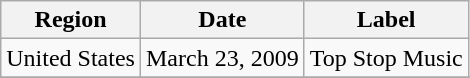<table class="wikitable">
<tr>
<th>Region</th>
<th>Date</th>
<th>Label</th>
</tr>
<tr>
<td>United States</td>
<td rowspan="1">March 23, 2009</td>
<td>Top Stop Music</td>
</tr>
<tr>
</tr>
</table>
